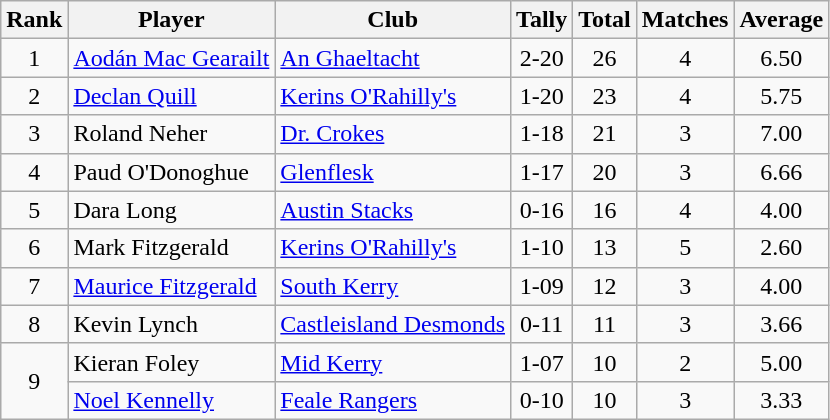<table class="wikitable">
<tr>
<th>Rank</th>
<th>Player</th>
<th>Club</th>
<th>Tally</th>
<th>Total</th>
<th>Matches</th>
<th>Average</th>
</tr>
<tr>
<td rowspan="1" style="text-align:center;">1</td>
<td><a href='#'>Aodán Mac Gearailt</a></td>
<td><a href='#'>An Ghaeltacht</a></td>
<td align=center>2-20</td>
<td align=center>26</td>
<td align=center>4</td>
<td align=center>6.50</td>
</tr>
<tr>
<td rowspan="1" style="text-align:center;">2</td>
<td><a href='#'>Declan Quill</a></td>
<td><a href='#'>Kerins O'Rahilly's</a></td>
<td align=center>1-20</td>
<td align=center>23</td>
<td align=center>4</td>
<td align=center>5.75</td>
</tr>
<tr>
<td rowspan="1" style="text-align:center;">3</td>
<td>Roland Neher</td>
<td><a href='#'>Dr. Crokes</a></td>
<td align=center>1-18</td>
<td align=center>21</td>
<td align=center>3</td>
<td align=center>7.00</td>
</tr>
<tr>
<td rowspan="1" style="text-align:center;">4</td>
<td>Paud O'Donoghue</td>
<td><a href='#'>Glenflesk</a></td>
<td align=center>1-17</td>
<td align=center>20</td>
<td align=center>3</td>
<td align=center>6.66</td>
</tr>
<tr>
<td rowspan="1" style="text-align:center;">5</td>
<td>Dara Long</td>
<td><a href='#'>Austin Stacks</a></td>
<td align=center>0-16</td>
<td align=center>16</td>
<td align=center>4</td>
<td align=center>4.00</td>
</tr>
<tr>
<td rowspan="1" style="text-align:center;">6</td>
<td>Mark Fitzgerald</td>
<td><a href='#'>Kerins O'Rahilly's</a></td>
<td align=center>1-10</td>
<td align=center>13</td>
<td align=center>5</td>
<td align=center>2.60</td>
</tr>
<tr>
<td rowspan="1" style="text-align:center;">7</td>
<td><a href='#'>Maurice Fitzgerald</a></td>
<td><a href='#'>South Kerry</a></td>
<td align=center>1-09</td>
<td align=center>12</td>
<td align=center>3</td>
<td align=center>4.00</td>
</tr>
<tr>
<td rowspan="1" style="text-align:center;">8</td>
<td>Kevin Lynch</td>
<td><a href='#'>Castleisland Desmonds</a></td>
<td align=center>0-11</td>
<td align=center>11</td>
<td align=center>3</td>
<td align=center>3.66</td>
</tr>
<tr>
<td rowspan="2" style="text-align:center;">9</td>
<td>Kieran Foley</td>
<td><a href='#'>Mid Kerry</a></td>
<td align=center>1-07</td>
<td align=center>10</td>
<td align=center>2</td>
<td align=center>5.00</td>
</tr>
<tr>
<td><a href='#'>Noel Kennelly</a></td>
<td><a href='#'>Feale Rangers</a></td>
<td align=center>0-10</td>
<td align=center>10</td>
<td align=center>3</td>
<td align=center>3.33</td>
</tr>
</table>
